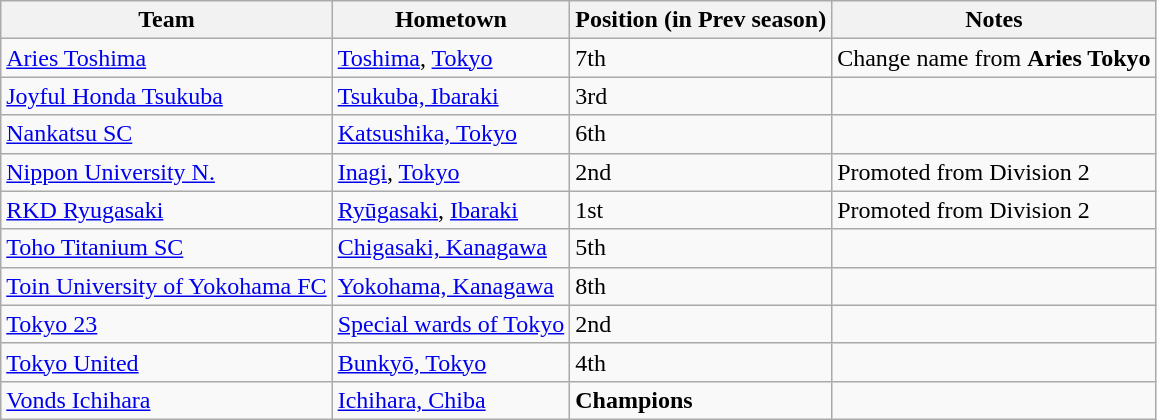<table class="wikitable">
<tr>
<th>Team</th>
<th>Hometown</th>
<th>Position (in Prev season)</th>
<th>Notes</th>
</tr>
<tr>
<td><a href='#'>Aries Toshima</a></td>
<td><a href='#'>Toshima</a>, <a href='#'>Tokyo</a></td>
<td>7th</td>
<td>Change name from <strong>Aries Tokyo</strong></td>
</tr>
<tr>
<td><a href='#'>Joyful Honda Tsukuba</a></td>
<td><a href='#'>Tsukuba, Ibaraki</a></td>
<td>3rd</td>
<td></td>
</tr>
<tr>
<td><a href='#'>Nankatsu SC</a></td>
<td><a href='#'>Katsushika, Tokyo</a></td>
<td>6th</td>
<td></td>
</tr>
<tr>
<td><a href='#'>Nippon University N.</a></td>
<td><a href='#'>Inagi</a>, <a href='#'>Tokyo</a></td>
<td>2nd</td>
<td>Promoted from Division 2</td>
</tr>
<tr>
<td><a href='#'>RKD Ryugasaki</a></td>
<td><a href='#'>Ryūgasaki</a>, <a href='#'>Ibaraki</a></td>
<td>1st</td>
<td>Promoted from Division 2</td>
</tr>
<tr>
<td><a href='#'>Toho Titanium SC</a></td>
<td><a href='#'>Chigasaki, Kanagawa</a></td>
<td>5th</td>
<td></td>
</tr>
<tr>
<td><a href='#'>Toin University of Yokohama FC</a></td>
<td><a href='#'>Yokohama, Kanagawa</a></td>
<td>8th</td>
<td></td>
</tr>
<tr>
<td><a href='#'>Tokyo 23</a></td>
<td><a href='#'>Special wards of Tokyo</a></td>
<td>2nd</td>
<td></td>
</tr>
<tr>
<td><a href='#'>Tokyo United</a></td>
<td><a href='#'>Bunkyō, Tokyo</a></td>
<td>4th</td>
<td></td>
</tr>
<tr>
<td><a href='#'>Vonds Ichihara</a></td>
<td><a href='#'>Ichihara, Chiba</a></td>
<td><strong>Champions</strong></td>
<td></td>
</tr>
</table>
